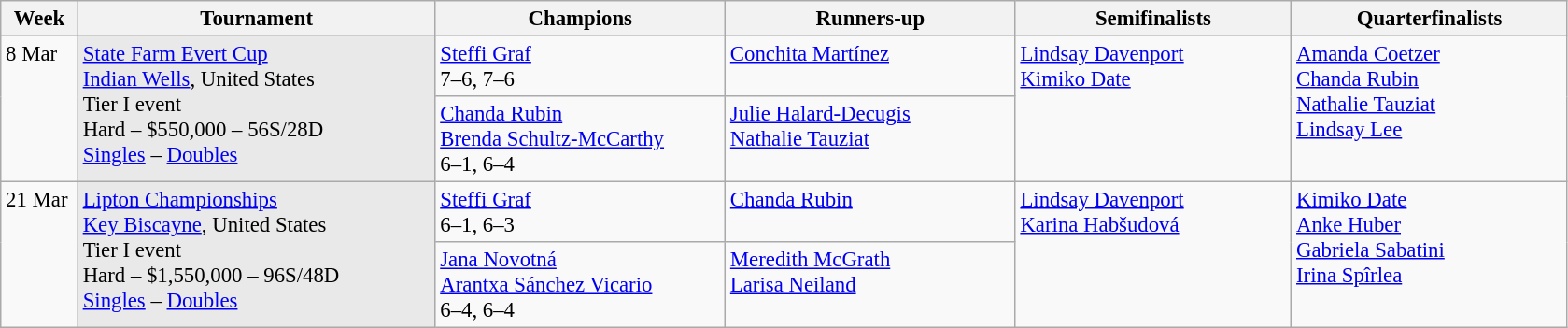<table class=wikitable style=font-size:95%>
<tr>
<th style="width:48px;">Week</th>
<th style="width:248px;">Tournament</th>
<th style="width:200px;">Champions</th>
<th style="width:200px;">Runners-up</th>
<th style="width:190px;">Semifinalists</th>
<th style="width:190px;">Quarterfinalists</th>
</tr>
<tr valign=top>
<td rowspan=2>8 Mar</td>
<td bgcolor=#E9E9E9 rowspan=2><a href='#'>State Farm Evert Cup</a><br> <a href='#'>Indian Wells</a>, United States<br>Tier I event<br>Hard – $550,000 – 56S/28D<br><a href='#'>Singles</a> – <a href='#'>Doubles</a></td>
<td> <a href='#'>Steffi Graf</a><br>7–6, 7–6</td>
<td> <a href='#'>Conchita Martínez</a></td>
<td rowspan=2>  <a href='#'>Lindsay Davenport</a><br> <a href='#'>Kimiko Date</a></td>
<td rowspan=2> <a href='#'>Amanda Coetzer</a><br> <a href='#'>Chanda Rubin</a><br> <a href='#'>Nathalie Tauziat</a><br> <a href='#'>Lindsay Lee</a></td>
</tr>
<tr valign=top>
<td> <a href='#'>Chanda Rubin</a> <br>  <a href='#'>Brenda Schultz-McCarthy</a><br> 6–1, 6–4</td>
<td> <a href='#'>Julie Halard-Decugis</a> <br>  <a href='#'>Nathalie Tauziat</a></td>
</tr>
<tr valign=top>
<td rowspan=2>21 Mar</td>
<td bgcolor=#E9E9E9 rowspan=2><a href='#'>Lipton Championships</a><br> <a href='#'>Key Biscayne</a>, United States<br>Tier I event<br>Hard – $1,550,000 – 96S/48D<br><a href='#'>Singles</a> – <a href='#'>Doubles</a></td>
<td> <a href='#'>Steffi Graf</a><br>6–1, 6–3</td>
<td> <a href='#'>Chanda Rubin</a></td>
<td rowspan=2>  <a href='#'>Lindsay Davenport</a><br> <a href='#'>Karina Habšudová</a></td>
<td rowspan=2> <a href='#'>Kimiko Date</a><br> <a href='#'>Anke Huber</a><br> <a href='#'>Gabriela Sabatini</a><br> <a href='#'>Irina Spîrlea</a></td>
</tr>
<tr valign=top>
<td> <a href='#'>Jana Novotná</a> <br>  <a href='#'>Arantxa Sánchez Vicario</a><br> 6–4, 6–4</td>
<td> <a href='#'>Meredith McGrath</a> <br>  <a href='#'>Larisa Neiland</a></td>
</tr>
</table>
